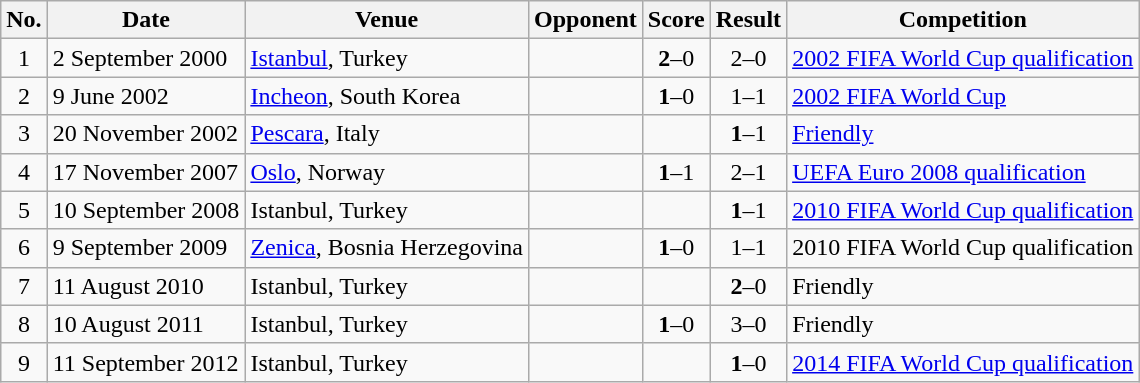<table class="wikitable sortable">
<tr>
<th scope="col">No.</th>
<th scope="col">Date</th>
<th scope="col">Venue</th>
<th scope="col">Opponent</th>
<th scope="col">Score</th>
<th scope="col">Result</th>
<th scope="col">Competition</th>
</tr>
<tr>
<td align="center">1</td>
<td>2 September 2000</td>
<td><a href='#'>Istanbul</a>, Turkey</td>
<td></td>
<td align=center><strong>2</strong>–0</td>
<td align="center">2–0</td>
<td><a href='#'>2002 FIFA World Cup qualification</a></td>
</tr>
<tr>
<td align="center">2</td>
<td>9 June 2002</td>
<td><a href='#'>Incheon</a>, South Korea</td>
<td></td>
<td align=center><strong>1</strong>–0</td>
<td align="center">1–1</td>
<td><a href='#'>2002 FIFA World Cup</a></td>
</tr>
<tr>
<td align="center">3</td>
<td>20 November 2002</td>
<td><a href='#'>Pescara</a>, Italy</td>
<td></td>
<td></td>
<td align="center"><strong>1</strong>–1</td>
<td><a href='#'>Friendly</a></td>
</tr>
<tr>
<td align="center">4</td>
<td>17 November 2007</td>
<td><a href='#'>Oslo</a>, Norway</td>
<td></td>
<td align="center"><strong>1</strong>–1</td>
<td align="center">2–1</td>
<td><a href='#'>UEFA Euro 2008 qualification</a></td>
</tr>
<tr>
<td align="center">5</td>
<td>10 September 2008</td>
<td>Istanbul, Turkey</td>
<td></td>
<td></td>
<td align="center"><strong>1</strong>–1</td>
<td><a href='#'>2010 FIFA World Cup qualification</a></td>
</tr>
<tr>
<td align="center">6</td>
<td>9 September 2009</td>
<td><a href='#'>Zenica</a>, Bosnia Herzegovina</td>
<td></td>
<td align="center"><strong>1</strong>–0</td>
<td align="center">1–1</td>
<td>2010 FIFA World Cup qualification</td>
</tr>
<tr>
<td align="center">7</td>
<td>11 August 2010</td>
<td>Istanbul, Turkey</td>
<td></td>
<td></td>
<td align="center"><strong>2</strong>–0</td>
<td>Friendly</td>
</tr>
<tr>
<td align="center">8</td>
<td>10 August 2011</td>
<td>Istanbul, Turkey</td>
<td></td>
<td align="center"><strong>1</strong>–0</td>
<td align="center">3–0</td>
<td>Friendly</td>
</tr>
<tr>
<td align="center">9</td>
<td>11 September 2012</td>
<td>Istanbul, Turkey</td>
<td></td>
<td></td>
<td align="center"><strong>1</strong>–0</td>
<td><a href='#'>2014 FIFA World Cup qualification</a></td>
</tr>
</table>
